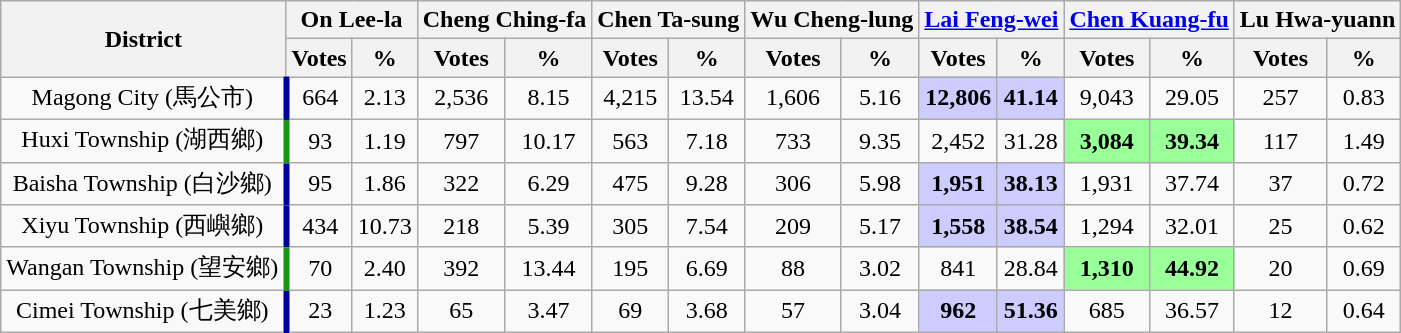<table class="wikitable collapsible sortable" style="text-align:center">
<tr>
<th rowspan=2;">District</th>
<th colspan=2; border-bottom:4px solid #000000;"> On Lee-la</th>
<th colspan=2; border-bottom:4px solid #000000;"> Cheng Ching-fa</th>
<th colspan=2; border-bottom:4px solid #000000;"> Chen Ta-sung</th>
<th colspan=2; border-bottom:4px solid #000000;"> Wu Cheng-lung</th>
<th colspan=2; border-bottom:4px solid #000099;"> <a href='#'>Lai Feng-wei</a></th>
<th colspan=2; border-bottom:4px solid #1B9431;"> <a href='#'>Chen Kuang-fu</a></th>
<th colspan=2; border-bottom:4px solid #000000;"> Lu Hwa-yuann</th>
</tr>
<tr>
<th>Votes</th>
<th>%</th>
<th>Votes</th>
<th>%</th>
<th>Votes</th>
<th>%</th>
<th>Votes</th>
<th>%</th>
<th>Votes</th>
<th>%</th>
<th>Votes</th>
<th>%</th>
<th>Votes</th>
<th>%</th>
</tr>
<tr>
<td style="border-right:4px solid #000099;">Magong City (馬公市)</td>
<td>664</td>
<td>2.13</td>
<td>2,536</td>
<td>8.15</td>
<td>4,215</td>
<td>13.54</td>
<td>1,606</td>
<td>5.16</td>
<td style="background-color:#CCCCFF;"><strong>12,806</strong></td>
<td style="background-color:#CCCCFF;"><strong>41.14</strong></td>
<td>9,043</td>
<td>29.05</td>
<td>257</td>
<td>0.83</td>
</tr>
<tr>
<td style="border-right:4px solid #1B9413;">Huxi Township (湖西鄉)</td>
<td>93</td>
<td>1.19</td>
<td>797</td>
<td>10.17</td>
<td>563</td>
<td>7.18</td>
<td>733</td>
<td>9.35</td>
<td>2,452</td>
<td>31.28</td>
<td style="background-color:#99FF99;"><strong>3,084</strong></td>
<td style="background-color:#99FF99;"><strong>39.34</strong></td>
<td>117</td>
<td>1.49</td>
</tr>
<tr>
<td style="border-right:4px solid #000099;">Baisha Township (白沙鄉)</td>
<td>95</td>
<td>1.86</td>
<td>322</td>
<td>6.29</td>
<td>475</td>
<td>9.28</td>
<td>306</td>
<td>5.98</td>
<td style="background-color:#CCCCFF;"><strong>1,951</strong></td>
<td style="background-color:#CCCCFF;"><strong>38.13</strong></td>
<td>1,931</td>
<td>37.74</td>
<td>37</td>
<td>0.72</td>
</tr>
<tr>
<td style="border-right:4px solid #000099;">Xiyu Township (西嶼鄉)</td>
<td>434</td>
<td>10.73</td>
<td>218</td>
<td>5.39</td>
<td>305</td>
<td>7.54</td>
<td>209</td>
<td>5.17</td>
<td style="background-color:#CCCCFF;"><strong>1,558</strong></td>
<td style="background-color:#CCCCFF;"><strong>38.54</strong></td>
<td>1,294</td>
<td>32.01</td>
<td>25</td>
<td>0.62</td>
</tr>
<tr>
<td style="border-right:4px solid  #1B9413;">Wangan Township (望安鄉)</td>
<td>70</td>
<td>2.40</td>
<td>392</td>
<td>13.44</td>
<td>195</td>
<td>6.69</td>
<td>88</td>
<td>3.02</td>
<td>841</td>
<td>28.84</td>
<td style="background-color:#99FF99;"><strong>1,310</strong></td>
<td style="background-color:#99FF99;"><strong>44.92</strong></td>
<td>20</td>
<td>0.69</td>
</tr>
<tr>
<td style="border-right:4px solid #000099;">Cimei Township (七美鄉)</td>
<td>23</td>
<td>1.23</td>
<td>65</td>
<td>3.47</td>
<td>69</td>
<td>3.68</td>
<td>57</td>
<td>3.04</td>
<td style="background-color:#CCCCFF;"><strong>962</strong></td>
<td style="background-color:#CCCCFF;"><strong>51.36</strong></td>
<td>685</td>
<td>36.57</td>
<td>12</td>
<td>0.64</td>
</tr>
</table>
